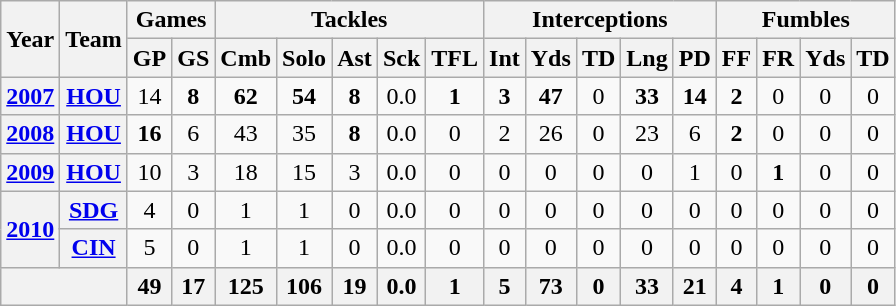<table class="wikitable" style="text-align:center">
<tr>
<th rowspan="2">Year</th>
<th rowspan="2">Team</th>
<th colspan="2">Games</th>
<th colspan="5">Tackles</th>
<th colspan="5">Interceptions</th>
<th colspan="4">Fumbles</th>
</tr>
<tr>
<th>GP</th>
<th>GS</th>
<th>Cmb</th>
<th>Solo</th>
<th>Ast</th>
<th>Sck</th>
<th>TFL</th>
<th>Int</th>
<th>Yds</th>
<th>TD</th>
<th>Lng</th>
<th>PD</th>
<th>FF</th>
<th>FR</th>
<th>Yds</th>
<th>TD</th>
</tr>
<tr>
<th><a href='#'>2007</a></th>
<th><a href='#'>HOU</a></th>
<td>14</td>
<td><strong>8</strong></td>
<td><strong>62</strong></td>
<td><strong>54</strong></td>
<td><strong>8</strong></td>
<td>0.0</td>
<td><strong>1</strong></td>
<td><strong>3</strong></td>
<td><strong>47</strong></td>
<td>0</td>
<td><strong>33</strong></td>
<td><strong>14</strong></td>
<td><strong>2</strong></td>
<td>0</td>
<td>0</td>
<td>0</td>
</tr>
<tr>
<th><a href='#'>2008</a></th>
<th><a href='#'>HOU</a></th>
<td><strong>16</strong></td>
<td>6</td>
<td>43</td>
<td>35</td>
<td><strong>8</strong></td>
<td>0.0</td>
<td>0</td>
<td>2</td>
<td>26</td>
<td>0</td>
<td>23</td>
<td>6</td>
<td><strong>2</strong></td>
<td>0</td>
<td>0</td>
<td>0</td>
</tr>
<tr>
<th><a href='#'>2009</a></th>
<th><a href='#'>HOU</a></th>
<td>10</td>
<td>3</td>
<td>18</td>
<td>15</td>
<td>3</td>
<td>0.0</td>
<td>0</td>
<td>0</td>
<td>0</td>
<td>0</td>
<td>0</td>
<td>1</td>
<td>0</td>
<td><strong>1</strong></td>
<td>0</td>
<td>0</td>
</tr>
<tr>
<th rowspan="2"><a href='#'>2010</a></th>
<th><a href='#'>SDG</a></th>
<td>4</td>
<td>0</td>
<td>1</td>
<td>1</td>
<td>0</td>
<td>0.0</td>
<td>0</td>
<td>0</td>
<td>0</td>
<td>0</td>
<td>0</td>
<td>0</td>
<td>0</td>
<td>0</td>
<td>0</td>
<td>0</td>
</tr>
<tr>
<th><a href='#'>CIN</a></th>
<td>5</td>
<td>0</td>
<td>1</td>
<td>1</td>
<td>0</td>
<td>0.0</td>
<td>0</td>
<td>0</td>
<td>0</td>
<td>0</td>
<td>0</td>
<td>0</td>
<td>0</td>
<td>0</td>
<td>0</td>
<td>0</td>
</tr>
<tr>
<th colspan="2"></th>
<th>49</th>
<th>17</th>
<th>125</th>
<th>106</th>
<th>19</th>
<th>0.0</th>
<th>1</th>
<th>5</th>
<th>73</th>
<th>0</th>
<th>33</th>
<th>21</th>
<th>4</th>
<th>1</th>
<th>0</th>
<th>0</th>
</tr>
</table>
